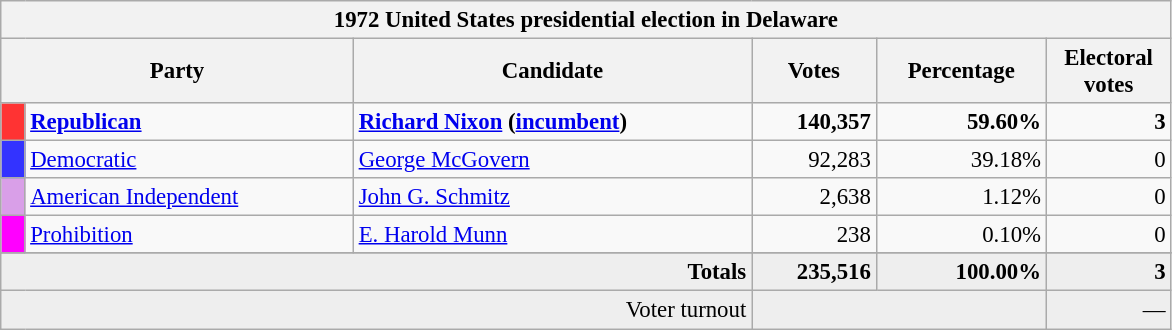<table class="wikitable" style="font-size: 95%;">
<tr>
<th colspan="6">1972 United States presidential election in Delaware</th>
</tr>
<tr>
<th colspan="2" style="width: 15em">Party</th>
<th style="width: 17em">Candidate</th>
<th style="width: 5em">Votes</th>
<th style="width: 7em">Percentage</th>
<th style="width: 5em">Electoral votes</th>
</tr>
<tr>
<th style="background-color:#FF3333; width: 3px"></th>
<td style="width: 130px"><strong><a href='#'>Republican</a></strong></td>
<td><strong><a href='#'>Richard Nixon</a> (<a href='#'>incumbent</a>)</strong></td>
<td align="right"><strong>140,357</strong></td>
<td align="right"><strong>59.60%</strong></td>
<td align="right"><strong>3</strong></td>
</tr>
<tr>
<th style="background-color:#3333FF; width: 3px"></th>
<td style="width: 130px"><a href='#'>Democratic</a></td>
<td><a href='#'>George McGovern</a></td>
<td align="right">92,283</td>
<td align="right">39.18%</td>
<td align="right">0</td>
</tr>
<tr>
<th style="background-color:#D99FE8; width: 3px"></th>
<td style="width: 130px"><a href='#'>American Independent</a></td>
<td><a href='#'>John G. Schmitz</a></td>
<td align="right">2,638</td>
<td align="right">1.12%</td>
<td align="right">0</td>
</tr>
<tr>
<th style="background-color:#FF00FF; width: 3px"></th>
<td style="width: 130px"><a href='#'>Prohibition</a></td>
<td><a href='#'>E. Harold Munn</a></td>
<td align="right">238</td>
<td align="right">0.10%</td>
<td align="right">0</td>
</tr>
<tr>
</tr>
<tr bgcolor="#EEEEEE">
<td colspan="3" align="right"><strong>Totals</strong></td>
<td align="right"><strong>235,516</strong></td>
<td align="right"><strong>100.00%</strong></td>
<td align="right"><strong>3</strong></td>
</tr>
<tr bgcolor="#EEEEEE">
<td colspan="3" align="right">Voter turnout</td>
<td colspan="2" align="right"></td>
<td align="right">—</td>
</tr>
</table>
